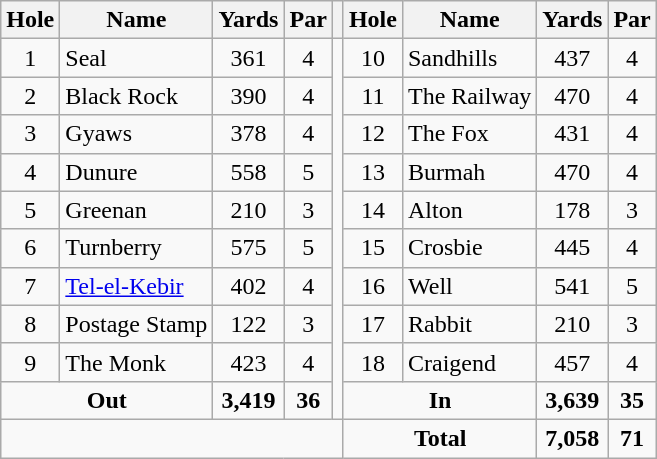<table class=wikitable>
<tr>
<th>Hole</th>
<th>Name</th>
<th>Yards</th>
<th>Par</th>
<th></th>
<th>Hole</th>
<th>Name</th>
<th>Yards</th>
<th>Par</th>
</tr>
<tr>
<td align=center>1</td>
<td>Seal</td>
<td align=center>361</td>
<td align="center">4</td>
<td rowspan=10></td>
<td align=center>10</td>
<td>Sandhills</td>
<td align=center>437</td>
<td align="center">4</td>
</tr>
<tr>
<td align=center>2</td>
<td>Black Rock</td>
<td align=center>390</td>
<td align="center">4</td>
<td align=center>11</td>
<td>The Railway</td>
<td align=center>470</td>
<td align="center">4</td>
</tr>
<tr>
<td align=center>3</td>
<td>Gyaws</td>
<td align=center>378</td>
<td align="center">4</td>
<td align=center>12</td>
<td>The Fox</td>
<td align=center>431</td>
<td align=center>4</td>
</tr>
<tr>
<td align=center>4</td>
<td>Dunure</td>
<td align=center>558</td>
<td align="center">5</td>
<td align=center>13</td>
<td>Burmah</td>
<td align=center>470</td>
<td align="center">4</td>
</tr>
<tr>
<td align=center>5</td>
<td>Greenan</td>
<td align=center>210</td>
<td align=center>3</td>
<td align=center>14</td>
<td>Alton</td>
<td align=center>178</td>
<td align=center>3</td>
</tr>
<tr>
<td align=center>6</td>
<td>Turnberry</td>
<td align=center>575</td>
<td align="center">5</td>
<td align=center>15</td>
<td>Crosbie</td>
<td align=center>445</td>
<td align="center">4</td>
</tr>
<tr>
<td align=center>7</td>
<td><a href='#'>Tel-el-Kebir</a></td>
<td align=center>402</td>
<td align="center">4</td>
<td align=center>16</td>
<td>Well</td>
<td align=center>541</td>
<td align="center">5</td>
</tr>
<tr>
<td align=center>8</td>
<td>Postage Stamp</td>
<td align=center>122</td>
<td align="center">3</td>
<td align=center>17</td>
<td>Rabbit</td>
<td align=center>210</td>
<td align="center">3</td>
</tr>
<tr>
<td align=center>9</td>
<td>The Monk</td>
<td align=center>423</td>
<td align=center>4</td>
<td align=center>18</td>
<td>Craigend</td>
<td align=center>457</td>
<td align=center>4</td>
</tr>
<tr>
<td colspan=2 align=center><strong>Out</strong></td>
<td align=center><strong>3,419</strong></td>
<td align=center><strong>36</strong></td>
<td colspan=2 align=center><strong>In</strong></td>
<td align=center><strong>3,639</strong></td>
<td align=center><strong>35</strong></td>
</tr>
<tr>
<td colspan=5></td>
<td colspan=2 align=center><strong>Total</strong></td>
<td align=center><strong>7,058</strong></td>
<td align=center><strong>71</strong></td>
</tr>
</table>
